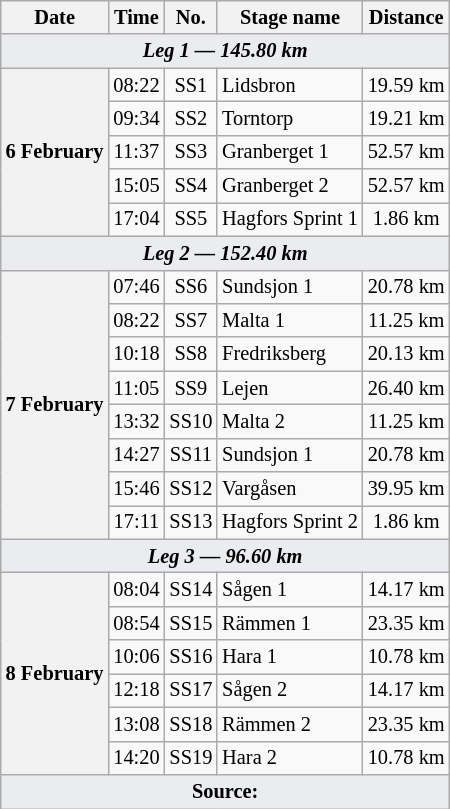<table class="wikitable" style="font-size: 85%;">
<tr>
<th>Date</th>
<th>Time</th>
<th>No.</th>
<th>Stage name</th>
<th>Distance</th>
</tr>
<tr>
<td style="background-color:#EAECF0; text-align:center" colspan="5"><strong><em>Leg 1 — 145.80 km</em></strong></td>
</tr>
<tr>
<th rowspan="5">6 February</th>
<td align="center">08:22</td>
<td align="center">SS1</td>
<td>Lidsbron</td>
<td align="center">19.59 km</td>
</tr>
<tr>
<td align="center">09:34</td>
<td align="center">SS2</td>
<td>Torntorp</td>
<td align="center">19.21 km</td>
</tr>
<tr>
<td align="center">11:37</td>
<td align="center">SS3</td>
<td>Granberget 1</td>
<td align="center">52.57 km</td>
</tr>
<tr>
<td align="center">15:05</td>
<td align="center">SS4</td>
<td>Granberget 2</td>
<td align="center">52.57 km</td>
</tr>
<tr>
<td align="center">17:04</td>
<td align="center">SS5</td>
<td>Hagfors Sprint 1</td>
<td align="center">1.86 km</td>
</tr>
<tr>
<td style="background-color:#EAECF0; text-align:center" colspan="5"><strong><em>Leg 2 — 152.40 km</em></strong></td>
</tr>
<tr>
<th rowspan="8">7 February</th>
<td align="center">07:46</td>
<td align="center">SS6</td>
<td>Sundsjon 1</td>
<td align="center">20.78 km</td>
</tr>
<tr>
<td align="center">08:22</td>
<td align="center">SS7</td>
<td>Malta 1</td>
<td align="center">11.25 km</td>
</tr>
<tr>
<td align="center">10:18</td>
<td align="center">SS8</td>
<td>Fredriksberg</td>
<td align="center">20.13 km</td>
</tr>
<tr>
<td align="center">11:05</td>
<td align="center">SS9</td>
<td>Lejen</td>
<td align="center">26.40 km</td>
</tr>
<tr>
<td align="center">13:32</td>
<td align="center">SS10</td>
<td>Malta 2</td>
<td align="center">11.25 km</td>
</tr>
<tr>
<td align="center">14:27</td>
<td align="center">SS11</td>
<td>Sundsjon 1</td>
<td align="center">20.78 km</td>
</tr>
<tr>
<td align="center">15:46</td>
<td align="center">SS12</td>
<td>Vargåsen</td>
<td align="center">39.95 km</td>
</tr>
<tr>
<td align="center">17:11</td>
<td align="center">SS13</td>
<td>Hagfors Sprint 2</td>
<td align="center">1.86 km</td>
</tr>
<tr>
<td style="background-color:#EAECF0; text-align:center" colspan="5"><strong><em>Leg 3 — 96.60 km</em></strong></td>
</tr>
<tr>
<th rowspan="6">8 February</th>
<td align="center">08:04</td>
<td align="center">SS14</td>
<td>Sågen 1</td>
<td align="center">14.17 km</td>
</tr>
<tr>
<td align="center">08:54</td>
<td align="center">SS15</td>
<td>Rämmen 1</td>
<td align="center">23.35 km</td>
</tr>
<tr>
<td align="center">10:06</td>
<td align="center">SS16</td>
<td>Hara 1</td>
<td align="center">10.78 km</td>
</tr>
<tr>
<td align="center">12:18</td>
<td align="center">SS17</td>
<td>Sågen 2</td>
<td align="center">14.17 km</td>
</tr>
<tr>
<td align="center">13:08</td>
<td align="center">SS18</td>
<td>Rämmen 2</td>
<td align="center">23.35 km</td>
</tr>
<tr>
<td align="center">14:20</td>
<td align="center">SS19</td>
<td>Hara 2</td>
<td align="center">10.78 km</td>
</tr>
<tr>
<td style="background-color:#EAECF0; text-align:center" colspan="5"><strong>Source:</strong></td>
</tr>
</table>
